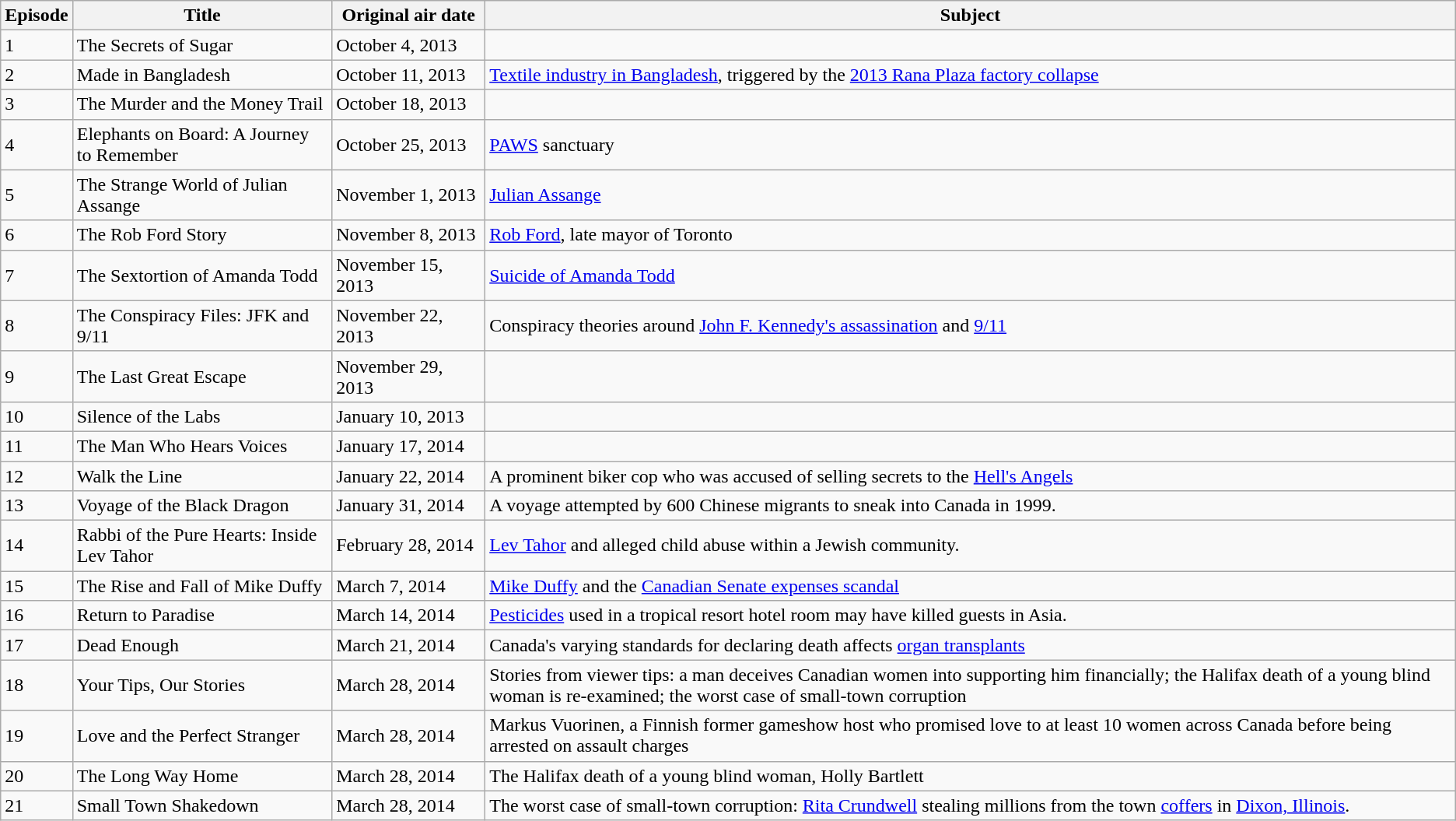<table class="wikitable">
<tr>
<th>Episode</th>
<th>Title</th>
<th scope="col" style="width: 124px;">Original air date</th>
<th>Subject</th>
</tr>
<tr>
<td>1</td>
<td>The Secrets of Sugar</td>
<td>October 4, 2013</td>
<td></td>
</tr>
<tr>
<td>2</td>
<td>Made in Bangladesh</td>
<td>October 11, 2013</td>
<td><a href='#'>Textile industry in Bangladesh</a>, triggered by the <a href='#'>2013 Rana Plaza factory collapse</a></td>
</tr>
<tr>
<td>3</td>
<td>The Murder and the Money Trail</td>
<td>October 18, 2013</td>
<td></td>
</tr>
<tr>
<td>4</td>
<td>Elephants on Board: A Journey to Remember</td>
<td>October 25, 2013</td>
<td><a href='#'>PAWS</a> sanctuary</td>
</tr>
<tr>
<td>5</td>
<td>The Strange World of Julian Assange</td>
<td>November 1, 2013</td>
<td><a href='#'>Julian Assange</a></td>
</tr>
<tr>
<td>6</td>
<td>The Rob Ford Story</td>
<td>November 8, 2013</td>
<td><a href='#'>Rob Ford</a>, late mayor of Toronto</td>
</tr>
<tr>
<td>7</td>
<td>The Sextortion of Amanda Todd</td>
<td>November 15, 2013</td>
<td><a href='#'>Suicide of Amanda Todd</a></td>
</tr>
<tr>
<td>8</td>
<td>The Conspiracy Files: JFK and 9/11</td>
<td>November 22, 2013</td>
<td>Conspiracy theories around <a href='#'>John F. Kennedy's assassination</a> and <a href='#'>9/11</a></td>
</tr>
<tr>
<td>9</td>
<td>The Last Great Escape</td>
<td>November 29, 2013</td>
<td></td>
</tr>
<tr>
<td>10</td>
<td>Silence of the Labs</td>
<td>January 10, 2013</td>
<td></td>
</tr>
<tr>
<td>11</td>
<td>The Man Who Hears Voices</td>
<td>January 17, 2014</td>
<td></td>
</tr>
<tr>
<td>12</td>
<td>Walk the Line</td>
<td>January 22, 2014</td>
<td>A prominent biker cop who was accused of selling secrets to the <a href='#'>Hell's Angels</a></td>
</tr>
<tr>
<td>13</td>
<td>Voyage of the Black Dragon</td>
<td>January 31, 2014</td>
<td>A voyage attempted by 600 Chinese migrants to sneak into Canada in 1999.</td>
</tr>
<tr>
<td>14</td>
<td>Rabbi of the Pure Hearts: Inside Lev Tahor</td>
<td>February 28, 2014</td>
<td><a href='#'>Lev Tahor</a> and alleged child abuse within a Jewish community.</td>
</tr>
<tr>
<td>15</td>
<td>The Rise and Fall of Mike Duffy</td>
<td>March 7, 2014</td>
<td><a href='#'>Mike Duffy</a> and the <a href='#'>Canadian Senate expenses scandal</a></td>
</tr>
<tr>
<td>16</td>
<td>Return to Paradise</td>
<td>March 14, 2014</td>
<td><a href='#'>Pesticides</a> used in a tropical resort hotel room may have killed guests in Asia.</td>
</tr>
<tr>
<td>17</td>
<td>Dead Enough</td>
<td>March 21, 2014</td>
<td>Canada's varying standards for declaring death affects <a href='#'>organ transplants</a></td>
</tr>
<tr>
<td>18</td>
<td>Your Tips, Our Stories</td>
<td>March 28, 2014</td>
<td>Stories from viewer tips: a man deceives Canadian women into supporting him financially; the Halifax death of a young blind woman is re-examined; the worst case of small-town corruption</td>
</tr>
<tr>
<td>19</td>
<td>Love and the Perfect Stranger</td>
<td>March 28, 2014</td>
<td>Markus Vuorinen, a Finnish former gameshow host who promised love to at least 10 women across Canada before being arrested on assault charges</td>
</tr>
<tr>
<td>20</td>
<td>The Long Way Home</td>
<td>March 28, 2014</td>
<td>The Halifax death of a young blind woman, Holly Bartlett</td>
</tr>
<tr>
<td>21</td>
<td>Small Town Shakedown</td>
<td>March 28, 2014</td>
<td>The worst case of small-town corruption: <a href='#'>Rita Crundwell</a> stealing millions from the town <a href='#'>coffers</a> in <a href='#'>Dixon, Illinois</a>.</td>
</tr>
</table>
